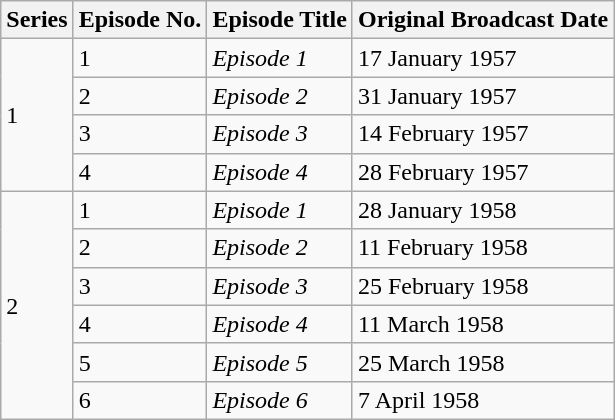<table class="wikitable">
<tr>
<th>Series</th>
<th>Episode No.</th>
<th>Episode Title</th>
<th>Original Broadcast Date</th>
</tr>
<tr>
<td rowspan="4">1</td>
<td>1</td>
<td><em>Episode 1 </em></td>
<td>17 January 1957</td>
</tr>
<tr>
<td>2</td>
<td><em>Episode 2 </em></td>
<td>31 January 1957</td>
</tr>
<tr>
<td>3</td>
<td><em>Episode 3 </em></td>
<td>14 February 1957</td>
</tr>
<tr>
<td>4</td>
<td><em>Episode 4 </em></td>
<td>28 February 1957</td>
</tr>
<tr>
<td rowspan="6">2</td>
<td>1</td>
<td><em>Episode 1 </em></td>
<td>28 January 1958</td>
</tr>
<tr>
<td>2</td>
<td><em>Episode 2 </em></td>
<td>11 February 1958</td>
</tr>
<tr>
<td>3</td>
<td><em>Episode 3 </em></td>
<td>25 February 1958</td>
</tr>
<tr>
<td>4</td>
<td><em>Episode 4 </em></td>
<td>11 March 1958</td>
</tr>
<tr>
<td>5</td>
<td><em>Episode 5 </em></td>
<td>25 March 1958</td>
</tr>
<tr>
<td>6</td>
<td><em>Episode 6 </em></td>
<td>7 April 1958</td>
</tr>
</table>
